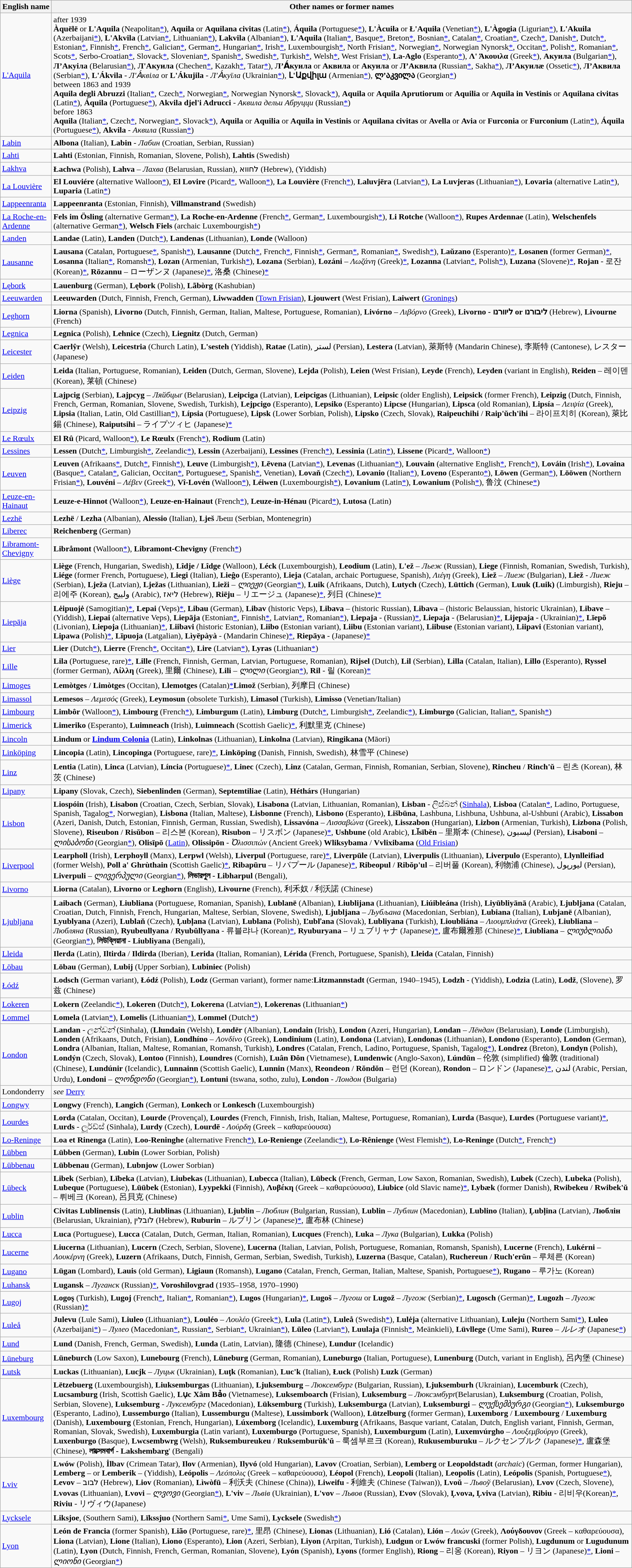<table class="wikitable">
<tr>
<th>English name</th>
<th>Other names or former names</th>
</tr>
<tr>
<td> <a href='#'>L'Aquila</a></td>
<td>after 1939<br><strong>Àquëlë</strong> or <strong>L'Aquila</strong> (Neapolitan<a href='#'>*</a>), <strong>Aquila</strong> or <strong>Aquilana civitas</strong> (Latin<a href='#'>*</a>), <strong>Áquila</strong> (Portuguese<a href='#'>*</a>), <strong>L'Àcuiła</strong> or <strong>Ł'Aquiła</strong> (Venetian<a href='#'>*</a>), <strong>L'Àgogia</strong> (Ligurian<a href='#'>*</a>), <strong>L'Akuila</strong> (Azerbaijani<a href='#'>*</a>), <strong>L'Akvila</strong> (Latvian<a href='#'>*</a>, Lithuanian<a href='#'>*</a>), <strong>Lakvila</strong> (Albanian<a href='#'>*</a>), <strong>L'Aquila</strong> (Italian<a href='#'>*</a>, Basque<a href='#'>*</a>, Breton<a href='#'>*</a>, Bosnian<a href='#'>*</a>, Catalan<a href='#'>*</a>, Croatian<a href='#'>*</a>, Czech<a href='#'>*</a>, Danish<a href='#'>*</a>, Dutch<a href='#'>*</a>, Estonian<a href='#'>*</a>, Finnish<a href='#'>*</a>, French<a href='#'>*</a>, Galician<a href='#'>*</a>, German<a href='#'>*</a>, Hungarian<a href='#'>*</a>, Irish<a href='#'>*</a>, Luxembourgish<a href='#'>*</a>, North Frisian<a href='#'>*</a>, Norwegian<a href='#'>*</a>, Norwegian Nynorsk<a href='#'>*</a>, Occitan<a href='#'>*</a>, Polish<a href='#'>*</a>, Romanian<a href='#'>*</a>, Scots<a href='#'>*</a>, Serbo-Croatian<a href='#'>*</a>, Slovack<a href='#'>*</a>, Slovenian<a href='#'>*</a>, Spanish<a href='#'>*</a>, Swedish<a href='#'>*</a>, Turkish<a href='#'>*</a>, Welsh<a href='#'>*</a>, West Frisian<a href='#'>*</a>), <strong>La-Aglo</strong> (Esperanto<a href='#'>*</a>), <strong>Λ' Άκουιλα</strong> (Greek<a href='#'>*</a>), <strong>Акуила</strong> (Bulgarian<a href='#'>*</a>), <strong>Л’Акуіла</strong> (Belarusian<a href='#'>*</a>), <strong>Л'Акуила</strong> (Chechen<a href='#'>*</a>, Kazakh<a href='#'>*</a>, Tatar<a href='#'>*</a>), <strong>Л’А́куила</strong> or <strong>Аквила</strong> or <strong>Акуила</strong> or <strong>Л’Аквила</strong> (Russian<a href='#'>*</a>, Sakha<a href='#'>*</a>), <strong>Л’Акуилæ</strong> (Ossetic<a href='#'>*</a>), <strong>Л’Аквила</strong> (Serbian<a href='#'>*</a>), <strong>L'Ákvila</strong> - <em>Л'А́квіла</em> or <strong>L'Ákujila</strong> - <em>Л'А́куїла</em> (Ukrainian<a href='#'>*</a>), <strong>Լ'Աքվիլա</strong> (Armenian<a href='#'>*</a>), <strong>ლ’აკვილა</strong> (Georgian<a href='#'>*</a>)<br>between 1863 and 1939<br><strong>Aquila degli Abruzzi</strong> (Italian<a href='#'>*</a>, Czech<a href='#'>*</a>, Norwegian<a href='#'>*</a>, Norwegian Nynorsk<a href='#'>*</a>, Slovack<a href='#'>*</a>), <strong>Aquila</strong> or <strong>Aquila Aprutiorum</strong> or <strong>Aquilia</strong> or <strong>Aquila in Vestinis</strong> or <strong>Aquilana civitas</strong> (Latin<a href='#'>*</a>), <strong>Áquila</strong> (Portuguese<a href='#'>*</a>), <strong>Akvila djel'i Adrucci</strong> - <em>Аквила дельи Абруцци</em> (Russian<a href='#'>*</a>)<br>before 1863<br><strong>Aquila</strong> (Italian<a href='#'>*</a>, Czech<a href='#'>*</a>, Norwegian<a href='#'>*</a>, Slovack<a href='#'>*</a>), <strong>Aquila</strong> or <strong>Aquilia</strong> or <strong>Aquila in Vestinis</strong> or <strong>Aquilana civitas</strong> or <strong>Avella</strong> or <strong>Avia</strong> or <strong>Furconia</strong> or <strong>Furconium</strong> (Latin<a href='#'>*</a>), <strong>Áquila</strong> (Portuguese<a href='#'>*</a>), <strong>Akvila</strong> - <em>Аквила</em> (Russian<a href='#'>*</a>)</td>
</tr>
<tr>
<td> <a href='#'>Labin</a></td>
<td><strong>Albona</strong> (Italian), <strong>Labin</strong> - <em>Лабин</em> (Croatian, Serbian, Russian)</td>
</tr>
<tr>
<td> <a href='#'>Lahti</a></td>
<td><strong>Lahti</strong> (Estonian, Finnish, Romanian, Slovene, Polish), <strong>Lahtis</strong> (Swedish)</td>
</tr>
<tr>
<td> <a href='#'>Lakhva</a></td>
<td><strong>Łachwa</strong> (Polish), <strong>Lahva</strong> – <em>Лахва</em> (Belarusian, Russian), לחווא (Hebrew),  (Yiddish)</td>
</tr>
<tr>
<td> <a href='#'>La Louvière</a></td>
<td><strong>El Louviére</strong> (alternative Walloon<a href='#'>*</a>), <strong>El Lovire</strong> (Picard<a href='#'>*</a>, Walloon<a href='#'>*</a>), <strong>La Louvière</strong> (French<a href='#'>*</a>), <strong>Laluvjēra</strong> (Latvian<a href='#'>*</a>), <strong>La Luvjeras</strong> (Lithuanian<a href='#'>*</a>), <strong>Lovaria</strong> (alternative Latin<a href='#'>*</a>), <strong>Luparia</strong> (Latin<a href='#'>*</a>)</td>
</tr>
<tr>
<td> <a href='#'>Lappeenranta</a></td>
<td><strong>Lappeenranta</strong> (Estonian, Finnish), <strong>Villmanstrand</strong> (Swedish)</td>
</tr>
<tr>
<td> <a href='#'>La Roche-en-Ardenne</a></td>
<td><strong>Fels im Ösling</strong> (alternative German<a href='#'>*</a>), <strong>La Roche-en-Ardenne</strong> (French<a href='#'>*</a>, German<a href='#'>*</a>, Luxembourgish<a href='#'>*</a>), <strong>Li Rotche</strong> (Walloon<a href='#'>*</a>), <strong>Rupes Ardennae</strong> (Latin), <strong>Welschenfels</strong> (alternative German<a href='#'>*</a>), <strong>Welsch Fiels</strong> (archaic Luxembourgish<a href='#'>*</a>)</td>
</tr>
<tr>
<td> <a href='#'>Landen</a></td>
<td><strong>Landae</strong> (Latin), <strong>Landen</strong> (Dutch<a href='#'>*</a>), <strong>Landenas</strong> (Lithuanian), <strong>Londe</strong> (Walloon)</td>
</tr>
<tr>
<td> <a href='#'>Lausanne</a></td>
<td><strong>Lausana</strong> (Catalan, Portuguese<a href='#'>*</a>, Spanish<a href='#'>*</a>), <strong>Lausanne</strong> (Dutch<a href='#'>*</a>, French<a href='#'>*</a>, Finnish<a href='#'>*</a>, German<a href='#'>*</a>, Romanian<a href='#'>*</a>, Swedish<a href='#'>*</a>), <strong>Laŭzano</strong> (Esperanto)<a href='#'>*</a>, <strong>Losanen</strong> (former German)<a href='#'>*</a>, <strong>Losanna</strong> (Italian<a href='#'>*</a>, Romansh<a href='#'>*</a>), <strong>Lozan</strong> (Armenian, Turkish<a href='#'>*</a>), <strong>Lozana</strong> (Serbian), <strong>Lozáni</strong> – <em>Λωζάνη</em> (Greek)<a href='#'>*</a>, <strong>Lozanna</strong> (Latvian<a href='#'>*</a>, Polish<a href='#'>*</a>), <strong>Luzana</strong> (Slovene)<a href='#'>*</a>, <strong>Rojan</strong> - 로잔 (Korean)<a href='#'>*</a>, <strong>Rōzannu</strong> – ローザンヌ (Japanese)<a href='#'>*</a>, 洛桑 (Chinese)<a href='#'>*</a></td>
</tr>
<tr>
<td> <a href='#'>Lębork</a></td>
<td><strong>Lauenburg</strong> (German), <strong>Lębork</strong> (Polish), <strong>Lãbòrg</strong> (Kashubian)</td>
</tr>
<tr>
<td> <a href='#'>Leeuwarden</a></td>
<td><strong>Leeuwarden</strong> (Dutch, Finnish, French, German), <strong>Liwwadden</strong> (<a href='#'>Town Frisian</a>), <strong>Ljouwert</strong> (West Frisian), <strong>Laiwert</strong> (<a href='#'>Gronings</a>)</td>
</tr>
<tr>
<td> <a href='#'>Leghorn</a></td>
<td><strong>Liorna</strong> (Spanish), <strong>Livorno</strong> (Dutch, Finnish, German, Italian, Maltese, Portuguese, Romanian), <strong>Livórno</strong> – <em>Λιβόρνο</em> (Greek), <strong>Livorno - ליוורנו or ליבורנו</strong> (Hebrew), <strong>Livourne</strong> (French)</td>
</tr>
<tr>
<td> <a href='#'>Legnica</a></td>
<td><strong>Legnica</strong> (Polish), <strong>Lehnice</strong> (Czech), <strong>Liegnitz</strong> (Dutch, German)</td>
</tr>
<tr>
<td> <a href='#'>Leicester</a></td>
<td><strong>Caerlŷr</strong> (Welsh), <strong>Leicestria</strong> (Church Latin), <strong>L'sesteh</strong> (Yiddish), <strong>Ratae</strong> (Latin), لستر (Persian), <strong>Lestera</strong> (Latvian), 萊斯特 (Mandarin Chinese), 李斯特 (Cantonese), レスター (Japanese)</td>
</tr>
<tr>
<td> <a href='#'>Leiden</a></td>
<td><strong>Leida</strong> (Italian, Portuguese, Romanian), <strong>Leiden</strong> (Dutch, German, Slovene), <strong>Lejda</strong> (Polish), <strong>Leien</strong> (West Frisian), <strong>Leyde</strong> (French), <strong>Leyden</strong> (variant in English), <strong>Reiden</strong> – 레이덴 (Korean), 莱頓 (Chinese)</td>
</tr>
<tr>
<td> <a href='#'>Leipzig</a></td>
<td><strong>Lajpcig</strong> (Serbian), <strong>Lajpcyg</strong> – <em>Ляйбцыґ</em> (Belarusian), <strong>Leipciga</strong> (Latvian), <strong>Leipcigas</strong> (Lithuanian), <strong>Leipsic</strong> (older English), <strong>Leipsick</strong> (former French), <strong>Leipzig</strong> (Dutch, Finnish, French, German, Romanian, Slovene, Swedish, Turkish), <strong>Lejpcigo</strong> (Esperanto), <strong>Lepsiko</strong> (Esperanto) <strong>Lipcse</strong> (Hungarian), <strong>Lipsca</strong> (old Romanian), <strong>Lipsía</strong> – <em>Λειψία</em> (Greek), <strong>Lipsia</strong> (Italian, Latin, Old Castillian<a href='#'>*</a>), <strong>Lípsia</strong> (Portuguese), <strong>Lipsk</strong> (Lower Sorbian, Polish), <strong>Lipsko</strong> (Czech, Slovak), <strong>Raipeuchihi</strong> / <strong>Raip'ŭch'ihi</strong> – 라이프치히 (Korean), 萊比錫 (Chinese), <strong>Raiputsihi</strong> – ライプツィヒ (Japanese)<a href='#'>*</a></td>
</tr>
<tr>
<td> <a href='#'>Le Rœulx</a></td>
<td><strong>El Rû</strong> (Picard, Walloon<a href='#'>*</a>), <strong>Le Rœulx</strong> (French<a href='#'>*</a>), <strong>Rodium</strong> (Latin)</td>
</tr>
<tr>
<td> <a href='#'>Lessines</a></td>
<td><strong>Lessen</strong> (Dutch<a href='#'>*</a>, Limburgish<a href='#'>*</a>, Zeelandic<a href='#'>*</a>), <strong>Lessin</strong> (Azerbaijani), <strong>Lessines</strong> (French<a href='#'>*</a>), <strong>Lessinia</strong> (Latin<a href='#'>*</a>), <strong>Lissene</strong> (Picard<a href='#'>*</a>, Walloon<a href='#'>*</a>)</td>
</tr>
<tr>
<td> <a href='#'>Leuven</a></td>
<td><strong>Leuven</strong> (Afrikaans<a href='#'>*</a>, Dutch<a href='#'>*</a>, Finnish<a href='#'>*</a>), <strong>Leuve</strong> (Limburgish<a href='#'>*</a>), <strong>Lēvena</strong> (Latvian<a href='#'>*</a>), <strong>Levenas</strong> (Lithuanian<a href='#'>*</a>), <strong>Louvain</strong> (alternative English<a href='#'>*</a>, French<a href='#'>*</a>), <strong>Lováin</strong> (Irish<a href='#'>*</a>), <strong>Lovaina</strong> (Basque<a href='#'>*</a>, Catalan<a href='#'>*</a>, Galician, Occitan<a href='#'>*</a>, Portuguese<a href='#'>*</a>, Spanish<a href='#'>*</a>, Venetian), <strong>Lovaň</strong> (Czech<a href='#'>*</a>), <strong>Lovanio</strong> (Italian<a href='#'>*</a>), <strong>Loveno</strong> (Esperanto<a href='#'>*</a>), <strong>Löwen</strong> (German<a href='#'>*</a>), <strong>Lööwen</strong> (Northern Frisian<a href='#'>*</a>), <strong>Louvéni</strong> – <em>Λέβεν</em> (Greek<a href='#'>*</a>), <strong>Vî-Lovén</strong> (Walloon<a href='#'>*</a>), <strong>Léiwen</strong> (Luxembourgish<a href='#'>*</a>), <strong>Lovanium</strong> (Latin<a href='#'>*</a>), <strong>Lowanium</strong> (Polish<a href='#'>*</a>), 鲁汶 (Chinese<a href='#'>*</a>)</td>
</tr>
<tr>
<td> <a href='#'>Leuze-en-Hainaut</a></td>
<td><strong>Leuze-e-Hinnot</strong> (Walloon<a href='#'>*</a>), <strong>Leuze-en-Hainaut</strong> (French<a href='#'>*</a>), <strong>Leuze-in-Hénau</strong> (Picard<a href='#'>*</a>), <strong>Lutosa</strong> (Latin)</td>
</tr>
<tr>
<td> <a href='#'>Lezhë</a></td>
<td><strong>Lezhë</strong> / <strong>Lezha</strong> (Albanian), <strong>Alessio</strong> (Italian), <strong>Lješ</strong> Љеш (Serbian, Montenegrin)</td>
</tr>
<tr>
<td> <a href='#'>Liberec</a></td>
<td><strong>Reichenberg</strong> (German)</td>
</tr>
<tr>
<td> <a href='#'>Libramont-Chevigny</a></td>
<td><strong>Libråmont</strong> (Walloon<a href='#'>*</a>), <strong>Libramont-Chevigny</strong> (French<a href='#'>*</a>)</td>
</tr>
<tr>
<td> <a href='#'>Liège</a></td>
<td><strong>Liège</strong> (French, Hungarian, Swedish), <strong>Lîdje / Lîdge</strong> (Walloon), <strong>Léck</strong> (Luxembourgish), <strong>Leodium</strong> (Latin), <strong>L'ež</strong> – <em>Льеж</em> (Russian), <strong>Liege</strong> (Finnish, Romanian, Swedish, Turkish), <strong>Liége</strong> (former French, Portuguese), <strong>Liegi</strong> (Italian), <strong>Lieĝo</strong> (Esperanto), <strong>Lieja</strong> (Catalan, archaic Portuguese, Spanish), <em>Λιέγη</em> (Greek), <strong>Liež</strong> – <em>Лиеж</em> (Bulgarian), <strong>Liež</strong> - <em>Лиеж</em> (Serbian), <strong>Lježa</strong> (Latvian), <strong>Lježas</strong> (Lithuanian), <strong>Lieži</strong> – <em>ლიეჟი</em> (Georgian<a href='#'>*</a>), <strong>Luik</strong> (Afrikaans, Dutch), <strong>Lutych</strong> (Czech), <strong>Lüttich</strong> (German), <strong>Luuk (Luik)</strong> (Limburgish), <strong>Rieju</strong> – 리에주 (Korean), ولييج (Arabic), ליאז (Hebrew), <strong>Riēju</strong> – リエージュ (Japanese)<a href='#'>*</a>, 列日 (Chinese)<a href='#'>*</a></td>
</tr>
<tr>
<td> <a href='#'>Liepāja</a></td>
<td><strong>Lėipuojė</strong> (Samogitian)<a href='#'>*</a>, <strong>Lepai</strong> (Veps)<a href='#'>*</a>, <strong>Libau</strong> (German), <strong>Libav</strong> (historic Veps), <strong>Libava</strong> –  (historic Russian), <strong>Libava</strong> –  (historic Belaussian, historic Ukrainian), <strong>Libave</strong> –  (Yiddish), <strong>Liepai</strong> (alternative Veps), <strong>Liepāja</strong> (Estonian<a href='#'>*</a>, Finnish<a href='#'>*</a>, Latvian<a href='#'>*</a>, Romanian<a href='#'>*</a>), <strong>Liepaja</strong> -  (Russian)<a href='#'>*</a>, <strong>Liepaja</strong> -  (Belarusian)<a href='#'>*</a>, <strong>Lijepaja</strong> -  (Ukrainian)<a href='#'>*</a>, <strong>Līepõ</strong> (Livonian), <strong>Liepoja</strong> (Lithuanian)<a href='#'>*</a>, <strong>Liibavi</strong> (historic Estonian), <strong>Liibo</strong> (Estonian variant), <strong>Liibu</strong> (Estonian variant), <strong>Liibuse</strong> (Estonian variant), <strong>Liipavi</strong> (Estonian variant), <strong>Lipawa</strong> (Polish)<a href='#'>*</a>, <strong>Līpuoja</strong> (Latgalian), <strong>Lìyēpàyà</strong> -  (Mandarin Chinese)<a href='#'>*</a>, <strong>Riepāya</strong> -  (Japanese)<a href='#'>*</a><br></td>
</tr>
<tr>
<td> <a href='#'>Lier</a></td>
<td><strong>Lier</strong> (Dutch<a href='#'>*</a>), <strong>Lierre</strong> (French<a href='#'>*</a>, Occitan<a href='#'>*</a>), <strong>Lire</strong> (Latvian<a href='#'>*</a>), <strong>Lyras</strong> (Lithuanian<a href='#'>*</a>)</td>
</tr>
<tr>
<td> <a href='#'>Lille</a></td>
<td><strong>Lila</strong> (Portuguese, rare)<a href='#'>*</a>, <strong>Lille</strong> (French, Finnish, German, Latvian, Portuguese, Romanian), <strong>Rijsel</strong> (Dutch), <strong>Lil</strong> (Serbian), <strong>Lilla</strong> (Catalan, Italian), <strong>Lillo</strong> (Esperanto), <strong>Ryssel</strong> (former German), <strong>Λίλλη</strong> (Greek), 里爾 (Chinese), <strong>Lili</strong> – <em>ლილი</em> (Georgian<a href='#'>*</a>), <strong>Ril</strong> - 릴 (Korean)<a href='#'>*</a></td>
</tr>
<tr>
<td> <a href='#'>Limoges</a></td>
<td><strong>Lemòtges</strong> / <strong>Limòtges</strong> (Occitan), <strong>Llemotges</strong> (Catalan)<a href='#'>*</a><strong>Limož</strong> (Serbian), 列摩日 (Chinese)</td>
</tr>
<tr>
<td> <a href='#'>Limassol</a></td>
<td><strong>Lemesos</strong> – <em>Λεμεσός</em> (Greek), <strong>Leymosun</strong> (obsolete Turkish), <strong>Limasol</strong> (Turkish), <strong>Limisso</strong> (Venetian/Italian)</td>
</tr>
<tr>
<td> <a href='#'>Limbourg</a></td>
<td><strong>Limbôr</strong> (Walloon<a href='#'>*</a>), <strong>Limbourg</strong> (French<a href='#'>*</a>), <strong>Limburgum</strong> (Latin), <strong>Limburg</strong> (Dutch<a href='#'>*</a>, Limburgish<a href='#'>*</a>, Zeelandic<a href='#'>*</a>), <strong>Limburgo</strong> (Galician, Italian<a href='#'>*</a>, Spanish<a href='#'>*</a>)</td>
</tr>
<tr>
<td> <a href='#'>Limerick</a></td>
<td><strong>Limeriko</strong> (Esperanto), <strong>Luimneach</strong> (Irish), <strong>Luimneach</strong> (Scottish Gaelic)<a href='#'>*</a>,  利默里克 (Chinese)</td>
</tr>
<tr>
<td> <a href='#'>Lincoln</a></td>
<td><strong>Lindum</strong> or <strong><a href='#'>Lindum Colonia</a></strong> (Latin), <strong>Linkolnas</strong> (Lithuanian), <strong>Linkolna</strong> (Latvian), <strong>Ringikana</strong> (Māori)</td>
</tr>
<tr>
<td> <a href='#'>Linköping</a></td>
<td><strong>Lincopia</strong> (Latin), <strong>Lincopinga</strong> (Portuguese, rare)<a href='#'>*</a>, <strong>Linköping</strong> (Danish, Finnish, Swedish), 林雪平 (Chinese)</td>
</tr>
<tr>
<td> <a href='#'>Linz</a></td>
<td><strong>Lentia</strong> (Latin), <strong>Linca</strong> (Latvian), <strong>Líncia</strong> (Portuguese)<a href='#'>*</a>, <strong>Linec</strong> (Czech), <strong>Linz</strong> (Catalan, German, Finnish, Romanian, Serbian, Slovene), <strong>Rincheu</strong> / <strong>Rinch'ŭ</strong> – 린츠 (Korean), 林茨 (Chinese)</td>
</tr>
<tr>
<td> <a href='#'>Lipany</a></td>
<td><strong>Lipany</strong> (Slovak, Czech), <strong>Siebenlinden</strong> (German), <strong>Septemtiliae</strong> (Latin), <strong>Héthárs</strong> (Hungarian)</td>
</tr>
<tr>
<td> <a href='#'>Lisbon</a></td>
<td><strong>Liospóin</strong> (Irish), <strong>Lisabon</strong> (Croatian, Czech, Serbian, Slovak), <strong>Lisabona</strong> (Latvian, Lithuanian, Romanian), <strong>Lisban</strong> - ලිස්බන් (<a href='#'>Sinhala</a>), <strong>Lisboa</strong> (Catalan<a href='#'>*</a>, Ladino, Portuguese, Spanish, Tagalog<a href='#'>*</a>, Norwegian),  <strong>Lisbona</strong> (Italian, Maltese), <strong>Lisbonne</strong> (French), <strong>Lisbono</strong> (Esperanto), <strong>Lišbūna</strong>, Lashbuna, Lishbuna, Ushbuna, al-Ushbuni (Arabic), <strong>Lissabon</strong> (Azeri, Danish, Dutch, Estonian, Finnish, German, Russian, Swedish), <strong>Lissavóna</strong> – <em>Λισσαβώνα</em> (Greek), <strong>Lisszabon</strong> (Hungarian), <strong>Lizbon</strong> (Armenian, Turkish), <strong>Lizbona</strong> (Polish, Slovene), <strong>Riseubon</strong> / <strong>Risŭbon</strong> – 리스본 (Korean), <strong>Risubon</strong> – リスボン (Japanese)<a href='#'>*</a>, <strong>Ushbune</strong> (old Arabic), <strong>Lǐsīběn</strong> – 里斯本 (Chinese), ليسبون (Persian), <strong>Lisaboni</strong> – <em>ლისაბონი</em> (Georgian<a href='#'>*</a>), <strong>Olisīpō</strong> (<a href='#'>Latin</a>), <strong>Olissipōn</strong> - <em>Ὀλισσιπών</em> (Ancient Greek) <strong>Wliksybama</strong> / <strong>Vvlixibama</strong> (<a href='#'>Old Frisian</a>)</td>
</tr>
<tr>
<td> <a href='#'>Liverpool</a></td>
<td><strong>Learpholl</strong> (Irish), <strong>Lerphoyll</strong> (Manx), <strong>Lerpwl</strong> (Welsh), <strong>Liverpul</strong> (Portuguese, rare)<a href='#'>*</a>, <strong>Liverpūle</strong> (Latvian), <strong>Liverpulis</strong> (Lithuanian), <strong>Liverpulo</strong> (Esperanto), <strong>Llynlleifiad</strong> (former Welsh), <strong>Poll a' Ghrùthain</strong> (Scottish Gaelic)<a href='#'>*</a>, <strong>Ribapūru</strong> – リバプール (Japanese)<a href='#'>*</a>, <strong>Ribeopul</strong> / <strong>Ribŏp'ul</strong> – 리버풀 (Korean), 利物浦 (Chinese), ليورپول (Persian), <strong>Liverpuli</strong> – <em>ლივერპული</em> (Georgian<a href='#'>*</a>), <strong>লিভারপুল - Libharpul</strong> (Bengali),</td>
</tr>
<tr>
<td> <a href='#'>Livorno</a></td>
<td><strong>Liorna</strong> (Catalan), <strong>Livorno</strong> or <strong>Leghorn</strong> (English), <strong>Livourne</strong> (French), 利禾奴 / 利沃諾 (Chinese)</td>
</tr>
<tr>
<td> <a href='#'>Ljubljana</a></td>
<td><strong>Laibach</strong> (German), <strong>Liubliana</strong> (Portuguese, Romanian, Spanish), <strong>Lublanë</strong> (Albanian), <strong>Liublijana</strong> (Lithuanian), <strong>Liúibleána</strong> (Irish), <strong>Liyūbliyānā</strong> (Arabic), <strong>Ljubljana</strong> (Catalan, Croatian, Dutch, Finnish, French, Hungarian, Maltese, Serbian, Slovene, Swedish), <strong>Ljubljana</strong> – <em>Љубљана</em> (Macedonian, Serbian), <strong>Lubiana</strong> (Italian), <strong>Lubjanë</strong> (Albanian), <strong>Lyublyana</strong> (Azeri), <strong>Lublaň</strong> (Czech), <strong>Ļubļana</strong> (Latvian), <strong>Lublana</strong> (Polish), <strong>Ľubľana</strong> (Slovak), <strong>Lubliyana</strong> (Turkish), <strong>Lioubliána</strong> – <em>Λιουμπλιάνα</em> (Greek), <strong>Liubliana</strong> – <em>Люблянa</em> (Russian), <strong>Ryubeullyana</strong> / <strong>Ryubŭllyana</strong> - 류블랴나 (Korean)<a href='#'>*</a>, <strong>Ryuburyana</strong> – リュブリャナ (Japanese)<a href='#'>*</a>, 盧布爾雅那 (Chinese)<a href='#'>*</a>, <strong>Liubliana</strong> – <em>ლიუბლიანა</em> (Georgian<a href='#'>*</a>), <strong>লিউব্লিয়ানা - Liubliyana</strong> (Bengali),</td>
</tr>
<tr>
<td> <a href='#'>Lleida</a></td>
<td><strong>Ilerda</strong> (Latin), <strong>Iltirda</strong> / <strong>Ildirda</strong> (Iberian), <strong>Lerida</strong> (Italian, Romanian), <strong>Lérida</strong> (French, Portuguese, Spanish), <strong>Lleida</strong> (Catalan, Finnish)</td>
</tr>
<tr>
<td> <a href='#'>Löbau</a></td>
<td><strong>Löbau</strong> (German), <strong>Lubij</strong> (Upper Sorbian), <strong>Lubiniec</strong> (Polish)</td>
</tr>
<tr>
<td> <a href='#'>Łódź</a></td>
<td><strong>Lodsch</strong> (German variant), <strong>Łódź</strong> (Polish), <strong>Lodz</strong> (German variant), former name:<strong>Litzmannstadt</strong> (German, 1940–1945), <strong>Lodzh</strong> -  (Yiddish), <strong>Lodzia</strong> (Latin), <strong>Lodž</strong>, (Slovene), 罗兹 (Chinese)</td>
</tr>
<tr>
<td> <a href='#'>Lokeren</a></td>
<td><strong>Lokern</strong> (Zeelandic<a href='#'>*</a>), <strong>Lokeren</strong> (Dutch<a href='#'>*</a>), <strong>Lokerena</strong> (Latvian<a href='#'>*</a>), <strong>Lokerenas</strong> (Lithuanian<a href='#'>*</a>)</td>
</tr>
<tr>
<td> <a href='#'>Lommel</a></td>
<td><strong>Lomela</strong> (Latvian<a href='#'>*</a>), <strong>Lomelis</strong> (Lithuanian<a href='#'>*</a>), <strong>Lommel</strong> (Dutch<a href='#'>*</a>)</td>
</tr>
<tr>
<td> <a href='#'>London</a></td>
<td><strong>Landan</strong> - <em>ලන්ඩන්</em> (Sinhala), (<strong>Llundain</strong> (Welsh), <strong>Londër</strong> (Albanian), <strong>Londain</strong> (Irish), <strong>London</strong> (Azeri, Hungarian), <strong>Londan</strong> – <em>Лёндан</em> (Belarusian), <strong>Londe</strong> (Limburgish), <strong>Londen</strong> (Afrikaans, Dutch, Frisian), <strong>Londhíno</strong> – <em>Λονδίνο</em> (Greek), <strong>Londinium</strong> (Latin), <strong>Londona</strong> (Latvian), <strong>Londonas</strong> (Lithuanian), <strong>Londono</strong> (Esperanto), <strong>London</strong> (German), <strong>Londra</strong> (Albanian, Italian, Maltese, Romanian, Romansh, Turkish), <strong>Londres</strong> (Catalan, French, Ladino, Portuguese, Spanish, Tagalog<a href='#'>*</a>), <strong>Londrez</strong> (Breton), <strong>Londyn</strong> (Polish), <strong>Londýn</strong> (Czech, Slovak), <strong>Lontoo</strong> (Finnish), <strong>Loundres</strong> (Cornish), <strong>Luân Đôn</strong> (Vietnamese), <strong>Lundenwic</strong> (Anglo-Saxon), <strong>Lúndūn</strong> – 伦敦 (simplified) 倫敦 (traditional) (Chinese), <strong>Lundúnir</strong> (Icelandic), <strong>Lunnainn</strong> (Scottish Gaelic), <strong>Lunnin</strong> (Manx), <strong>Reondeon</strong> / <strong>Rŏndŏn</strong> – 런던 (Korean), <strong>Rondon</strong> – ロンドン (Japanese)<a href='#'>*</a>, لندن (Arabic, Persian, Urdu), <strong>Londoni</strong> – <em>ლონდონი</em> (Georgian<a href='#'>*</a>), <strong>Lontuni</strong> (tswana, sotho, zulu), <strong>London</strong> - <em>Лондон</em> (Bulgaria)</td>
</tr>
<tr>
<td>Londonderry</td>
<td><em>see</em> <a href='#'>Derry</a></td>
</tr>
<tr>
<td> <a href='#'>Longwy</a></td>
<td><strong>Longwy</strong> (French), <strong>Langich</strong> (German), <strong>Lonkech</strong> or <strong>Lonkesch</strong> (Luxembourgish)</td>
</tr>
<tr>
<td> <a href='#'>Lourdes</a></td>
<td><strong>Lorda</strong> (Catalan, Occitan), <strong>Lourde</strong> (Provençal), <strong>Lourdes</strong> (French, Finnish, Irish, Italian, Maltese, Portuguese, Romanian), <strong>Lurda</strong> (Basque), <strong>Lurdes</strong> (Portuguese variant)<a href='#'>*</a>, <strong>Lurds</strong> - ලූර්ඩ්ස් (Sinhala), <strong>Lurdy</strong> (Czech), <strong>Lourdē</strong> - <em>Λούρδη</em> (Greek – καθαρεύουσα)</td>
</tr>
<tr>
<td> <a href='#'>Lo-Reninge</a></td>
<td><strong>Loa et Rinenga</strong> (Latin), <strong>Loo-Reninghe</strong> (alternative French<a href='#'>*</a>), <strong>Lo-Renienge</strong> (Zeelandic<a href='#'>*</a>), <strong>Lo-Rênienge</strong> (West Flemish<a href='#'>*</a>), <strong>Lo-Reninge</strong> (Dutch<a href='#'>*</a>, French<a href='#'>*</a>)</td>
</tr>
<tr>
<td> <a href='#'>Lübben</a></td>
<td><strong>Lübben</strong> (German), <strong>Lubin</strong> (Lower Sorbian, Polish)</td>
</tr>
<tr>
<td> <a href='#'>Lübbenau</a></td>
<td><strong>Lübbenau</strong> (German), <strong>Lubnjow</strong> (Lower Sorbian)</td>
</tr>
<tr>
<td> <a href='#'>Lübeck</a></td>
<td><strong>Libek</strong> (Serbian), <strong>Lībeka</strong> (Latvian), <strong>Liubekas</strong> (Lithuanian), <strong>Lubecca</strong> (Italian), <strong>Lübeck</strong> (French, German, Low Saxon, Romanian, Swedish), <strong>Lubek</strong> (Czech), <strong>Lubeka</strong> (Polish), <strong>Lubeque</strong> (Portuguese), <strong>Lüübek</strong> (Estonian), <strong>Lyypekki</strong> (Finnish), <strong>Λυβέκη</strong> (Greek – καθαρεύουσα), <strong>Liubice</strong> (old Slavic name)<a href='#'>*</a>, <strong>Lybæk</strong> (former Danish), <strong>Rwibekeu</strong> / <strong>Rwibek'ŭ</strong> – 뤼베크 (Korean), 呂貝克 (Chinese)</td>
</tr>
<tr>
<td> <a href='#'>Lublin</a></td>
<td><strong>Civitas Lublinensis</strong> (Latin), <strong>Liublinas</strong> (Lithuanian), <strong>Ljublin</strong> – <em>Люблин</em> (Bulgarian, Russian), <strong>Lublin</strong> – <em>Лублин</em> (Macedonian), <strong>Lublino</strong> (Italian), <strong>Ļubļina</strong> (Latvian), <strong>Люблін</strong> (Belarusian, Ukrainian), לובלין (Hebrew), <strong>Ruburin</strong> – ルブリン (Japanese)<a href='#'>*</a>, 盧布林 (Chinese)</td>
</tr>
<tr>
<td> <a href='#'>Lucca</a></td>
<td><strong>Luca</strong> (Portuguese), <strong>Lucca</strong> (Catalan, Dutch, German, Italian, Romanian), <strong>Lucques</strong> (French), <strong>Luka</strong> – <em>Лука</em> (Bulgarian), <strong>Lukka</strong> (Polish)</td>
</tr>
<tr>
<td> <a href='#'>Lucerne</a></td>
<td><strong>Liucerna</strong> (Lithuanian), <strong>Lucern</strong> (Czech, Serbian, Slovene), <strong>Lucerna</strong> (Italian, Latvian, Polish, Portuguese, Romanian, Romansh, Spanish), <strong>Lucerne</strong> (French), <strong>Lukérni</strong> – <em>Λουκέρνη</em> (Greek), <strong>Luzern</strong> (Afrikaans, Dutch, Finnish, German, Serbian, Swedish, Turkish), <strong>Luzerna</strong> (Basque, Catalan), <strong>Ruchereun</strong> / <strong>Ruch'erŭn</strong> – 루체른 (Korean)</td>
</tr>
<tr>
<td> <a href='#'>Lugano</a></td>
<td><strong>Lügan</strong> (Lombard), <strong>Lauis</strong> (old German), <strong>Ligiaun</strong> (Romansh), <strong>Lugano</strong> (Catalan, French, German, Italian, Maltese, Spanish, Portuguese<a href='#'>*</a>), <strong>Rugano</strong> – 루가노 (Korean)</td>
</tr>
<tr>
<td> <a href='#'>Luhansk</a></td>
<td><strong>Lugansk</strong> – <em>Луганск</em> (Russian)<a href='#'>*</a>, <strong>Voroshilovgrad</strong> (1935–1958, 1970–1990)</td>
</tr>
<tr>
<td> <a href='#'>Lugoj</a></td>
<td><strong>Logoş</strong> (Turkish), <strong>Lugoj</strong> (French<a href='#'>*</a>, Italian<a href='#'>*</a>, Romanian<a href='#'>*</a>), <strong>Lugos</strong> (Hungarian)<a href='#'>*</a>, <strong>Lugoš</strong> – <em>Лугош</em> or <strong>Lugož</strong> – <em>Лугож</em> (Serbian)<a href='#'>*</a>, <strong>Lugosch</strong> (German)<a href='#'>*</a>, <strong>Lugozh</strong> – <em>Лугож</em> (Russian)<a href='#'>*</a></td>
</tr>
<tr>
<td> <a href='#'>Luleå</a></td>
<td><strong>Julevu</strong> (Lule Sami), <strong>Liuleo</strong> (Lithuanian<a href='#'>*</a>), <strong>Louléo</strong> – <em>Λουλέο</em> (Greek<a href='#'>*</a>), <strong>Lula</strong> (Latin<a href='#'>*</a>), <strong>Luleå</strong> (Swedish<a href='#'>*</a>), <strong>Lulėja</strong> (alternative Lithuanian), <strong>Luleju</strong> (Northern Sami<a href='#'>*</a>), <strong>Luleo</strong> (Azerbaijani<a href='#'>*</a>) – <em>Лулео</em> (Macedonian<a href='#'>*</a>, Russian<a href='#'>*</a>, Serbian<a href='#'>*</a>, Ukrainian<a href='#'>*</a>), <strong>Lūleo</strong> (Latvian<a href='#'>*</a>), <strong>Luulaja</strong> (Finnish<a href='#'>*</a>, Meänkieli), <strong>Lüvllege</strong> (Ume Sami), <strong>Rureo</strong> – <em>ルレオ</em> (Japanese<a href='#'>*</a>)</td>
</tr>
<tr>
<td> <a href='#'>Lund</a></td>
<td><strong>Lund</strong> (Danish, French, German, Swedish), <strong>Lunda</strong> (Latin, Latvian), 隆德 (Chinese), <strong>Lundur</strong> (Icelandic)</td>
</tr>
<tr>
<td> <a href='#'>Lüneburg</a></td>
<td><strong>Lüneburch</strong> (Low Saxon), <strong>Lunebourg</strong> (French), <strong>Lüneburg</strong> (German, Romanian), <strong>Luneburgo</strong> (Italian, Portuguese), <strong>Lunenburg</strong> (Dutch, variant in English), 呂內堡 (Chinese)</td>
</tr>
<tr>
<td> <a href='#'>Lutsk</a></td>
<td><strong>Luckas</strong> (Lithuanian), <strong>Lucjk</strong> – <em>Луцьк</em> (Ukrainian), <strong>Luţk</strong> (Romanian), <strong>Luc'k</strong> (Italian), <strong>Łuck</strong> (Polish) <strong>Luzk</strong> (German)</td>
</tr>
<tr>
<td> <a href='#'>Luxembourg</a></td>
<td><strong>Lëtzebuerg</strong> (Luxembourgish), <strong>Liuksemburgas</strong> (Lithuanian), <strong>Ljuksemburg</strong> – <em>Люксембург</em> (Bulgarian, Russian), <strong>Ljuksemburh</strong> (Ukrainian), <strong>Lucemburk</strong> (Czech), <strong>Lucsamburg</strong> (Irish, Scottish Gaelic), <strong>Lục Xâm Bảo</strong> (Vietnamese), <strong>Luksemboarch</strong> (Frisian), <strong>Luksemburg</strong> – <em>Люксэмбурґ</em>(Belarusian), <strong>Luksemburg</strong> (Croatian, Polish, Serbian, Slovene), <strong>Luksemburg</strong> - <em>Луксембург</em> (Macedonian), <strong>Lüksemburg</strong> (Turkish), <strong>Luksemburga</strong> (Latvian), <strong>Luksemburgi</strong> – <em>ლუქსემბურგი</em> (Georgian<a href='#'>*</a>), <strong>Luksemburgo</strong> (Esperanto, Ladino), <strong>Lussemburgo</strong> (Italian), <strong>Lussemburgu</strong> (Maltese), <strong>Lussimbork</strong> (Walloon), <strong>Lützelburg</strong> (former German), <strong>Luxemborg</strong> / <strong>Luxembourg</strong> / <strong>Luxemburg</strong> (Danish), <strong>Luxembourg</strong> (Estonian, French, Hungarian), <strong>Lúxemborg</strong> (Icelandic), <strong>Luxemburg</strong> (Afrikaans, Basque variant, Catalan, Dutch, English variant, Finnish, German, Romanian, Slovak, Swedish), <strong>Luxemburgia</strong> (Latin variant), <strong>Luxemburgo</strong> (Portuguese, Spanish), <strong>Luxemburgum</strong> (Latin),  <strong>Luxemvúrgho</strong> – <em>Λουξεμβούργο</em> (Greek), <strong>Luxenburgo</strong> (Basque), <strong>Lwcsembwrg</strong> (Welsh), <strong>Ruksembureukeu</strong> / <strong>Ruksemburŭk'ŭ</strong> – 룩셈부르크 (Korean), <strong>Rukusemburuku</strong> – ルクセンブルク (Japanese)<a href='#'>*</a>, 盧森堡 (Chinese), <strong>লাক্সেমবার্গ - Lakshembarg</strong>' (Bengali)</td>
</tr>
<tr>
<td> <a href='#'>Lviv</a></td>
<td><strong>Lwów</strong> (Polish), <strong>İlbav</strong> (Crimean Tatar), <strong>Ilov</strong> (Armenian), <strong>Ilyvó</strong> (old Hungarian), <strong>Lavov</strong> (Croatian, Serbian), <strong>Lemberg</strong> or <strong>Leopoldstadt</strong> (<em>archaic</em>) (German, former Hungarian), <strong>Lemberg</strong> –  or <strong>Lemberik</strong> –  (Yiddish), <strong>Leópolis</strong> – <em>Λεόπολις</em> (Greek – καθαρεύουσα), <strong>Léopol</strong> (French), <strong>Leopoli</strong> (Italian), <strong>Leopolis</strong> (Latin), <strong>Leópolis</strong> (Spanish, Portuguese<a href='#'>*</a>), <strong>Levov</strong> – לבוב (Hebrew), <strong>Liov</strong> (Romanian), <strong>Lìwòfū</strong> – 利沃夫 (Chinese (China)), <strong>Liweifu</strong> - 利維夫 (Chinese (Taiwan)), <strong>Lvoŭ</strong> – <em>Львоў</em> (Belarusian), <strong>Lvov</strong> (Czech, Slovene), <strong>Lvovas</strong> (Lithuanian), <strong>Lvovi</strong> – <em>ლვოვი</em> (Georgian<a href='#'>*</a>), <strong>L'viv</strong> – <em>Львів</em> (Ukrainian), <strong>L'vov</strong> – <em>Львов</em> (Russian), <strong>Ľvov</strong> (Slovak), <strong>Ļvova, Ļviva</strong> (Latvian), <strong>Ribiu</strong> - 리비우(Korean)<a href='#'>*</a>, <strong>Riviu</strong> - リヴィウ(Japanese)</td>
</tr>
<tr>
<td> <a href='#'>Lycksele</a></td>
<td><strong>Liksjoe</strong>, (Southern Sami), <strong>Lïkssjuo</strong> (Northern Sami<a href='#'>*</a>, Ume Sami), <strong>Lycksele</strong> (Swedish<a href='#'>*</a>)</td>
</tr>
<tr>
<td> <a href='#'>Lyon</a></td>
<td><strong>León de Francia</strong> (former Spanish), <strong>Lião</strong> (Portuguese, rare)<a href='#'>*</a>, 里昂 (Chinese), <strong>Lionas</strong> (Lithuanian), <strong>Lió</strong> (Catalan), <strong>Lión</strong> – <em>Λυών</em> (Greek), <strong>Λούγδουνον</strong> (Greek – καθαρεύουσα), <strong>Liona</strong> (Latvian), <strong>Lione</strong> (Italian), <strong>Liono</strong> (Esperanto), <strong>Lion</strong> (Azeri, Serbian), <strong>Liyon</strong> (Arpitan, Turkish), <strong>Ludgun</strong> or <strong>Lwów francuski</strong> (former Polish), <strong>Lugdunum</strong> or <strong>Lugudunum</strong> (Latin), <strong>Lyon</strong> (Dutch, Finnish, French, German, Romanian, Slovene), <strong>Lyón</strong> (Spanish), <strong>Lyons</strong> (former English), <strong>Riong</strong> – 리옹 (Korean), <strong>Riyon</strong> – リヨン (Japanese)<a href='#'>*</a>, <strong>Lioni</strong> – <em>ლიონი</em> (Georgian<a href='#'>*</a>)</td>
</tr>
</table>
